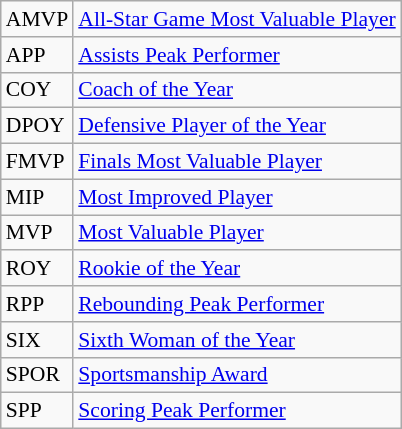<table class="wikitable mw-collapsible mw-collapsed" style="font-size:90%">
<tr>
<td>AMVP</td>
<td><a href='#'>All-Star Game Most Valuable Player</a></td>
</tr>
<tr>
<td>APP</td>
<td><a href='#'>Assists Peak Performer</a></td>
</tr>
<tr>
<td>COY</td>
<td><a href='#'>Coach of the Year</a></td>
</tr>
<tr>
<td>DPOY</td>
<td><a href='#'>Defensive Player of the Year</a></td>
</tr>
<tr>
<td>FMVP</td>
<td><a href='#'>Finals Most Valuable Player</a></td>
</tr>
<tr>
<td>MIP</td>
<td><a href='#'>Most Improved Player</a></td>
</tr>
<tr>
<td>MVP</td>
<td><a href='#'>Most Valuable Player</a></td>
</tr>
<tr>
<td>ROY</td>
<td><a href='#'>Rookie of the Year</a></td>
</tr>
<tr>
<td>RPP</td>
<td><a href='#'>Rebounding Peak Performer</a></td>
</tr>
<tr>
<td>SIX</td>
<td><a href='#'>Sixth Woman of the Year</a></td>
</tr>
<tr>
<td>SPOR</td>
<td><a href='#'>Sportsmanship Award</a></td>
</tr>
<tr>
<td>SPP</td>
<td><a href='#'>Scoring Peak Performer</a></td>
</tr>
</table>
